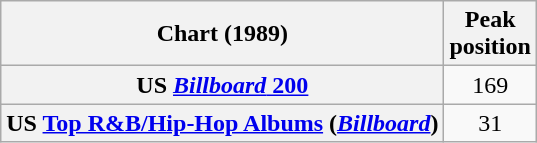<table class="wikitable sortable plainrowheaders" style="text-align:center">
<tr>
<th scope="col">Chart (1989)</th>
<th scope="col">Peak<br> position</th>
</tr>
<tr>
<th scope="row">US <a href='#'><em>Billboard</em> 200</a></th>
<td>169</td>
</tr>
<tr>
<th scope="row">US <a href='#'>Top R&B/Hip-Hop Albums</a> (<em><a href='#'>Billboard</a></em>)</th>
<td>31</td>
</tr>
</table>
